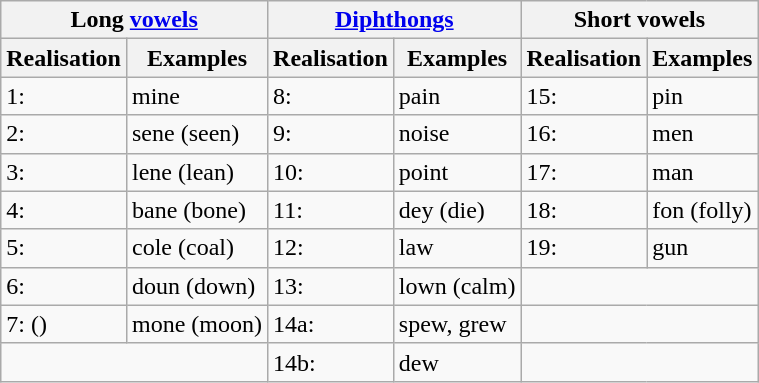<table class="wikitable">
<tr>
<th scope="col" colspan="2">Long <a href='#'>vowels</a></th>
<th scope="col" colspan="2"><a href='#'>Diphthongs</a></th>
<th scope="col" colspan="2">Short vowels</th>
</tr>
<tr>
<th scope="col">Realisation</th>
<th scope="col">Examples</th>
<th scope="col">Realisation</th>
<th scope="col">Examples</th>
<th scope="col">Realisation</th>
<th scope="col">Examples</th>
</tr>
<tr>
<td>1: </td>
<td>mine</td>
<td>8: </td>
<td>pain</td>
<td>15: </td>
<td>pin</td>
</tr>
<tr>
<td>2: </td>
<td>sene (seen)</td>
<td>9: </td>
<td>noise</td>
<td>16: </td>
<td>men</td>
</tr>
<tr>
<td>3: </td>
<td>lene (lean)</td>
<td>10: </td>
<td>point</td>
<td>17: </td>
<td>man</td>
</tr>
<tr>
<td>4: </td>
<td>bane (bone)</td>
<td>11: </td>
<td>dey (die)</td>
<td>18: </td>
<td>fon (folly)</td>
</tr>
<tr>
<td>5: </td>
<td>cole (coal)</td>
<td>12: </td>
<td>law</td>
<td>19: </td>
<td>gun</td>
</tr>
<tr>
<td>6: </td>
<td>doun (down)</td>
<td>13: </td>
<td>lown (calm)</td>
<td colspan="2"></td>
</tr>
<tr>
<td>7:  ()</td>
<td>mone (moon)</td>
<td>14a: </td>
<td>spew, grew</td>
<td colspan="2"></td>
</tr>
<tr>
<td colspan="2"></td>
<td>14b: </td>
<td>dew</td>
<td colspan="2"></td>
</tr>
</table>
